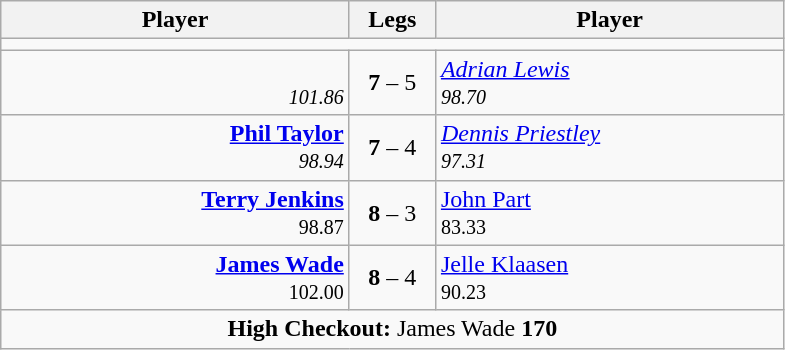<table class=wikitable style="text-align:center">
<tr>
<th width=225>Player</th>
<th width=50>Legs</th>
<th width=225>Player</th>
</tr>
<tr align=center>
<td colspan="3"></td>
</tr>
<tr align=left>
<td align=right> <br><small><span><em>101.86</em></span></small></td>
<td align=center><strong>7</strong> – 5</td>
<td> <em><a href='#'>Adrian Lewis</a></em> <br><small><span><em>98.70</em></span></small></td>
</tr>
<tr align=left>
<td align=right><strong><a href='#'>Phil Taylor</a></strong>  <br><small><span><em>98.94</em></span></small></td>
<td align=center><strong>7</strong> – 4</td>
<td> <em><a href='#'>Dennis Priestley</a></em> <br><small><span><em>97.31</em></span></small></td>
</tr>
<tr align=left>
<td align=right><strong><a href='#'>Terry Jenkins</a></strong>  <br><small><span>98.87</span></small></td>
<td align=center><strong>8</strong> – 3</td>
<td> <a href='#'>John Part</a> <br><small><span>83.33</span></small></td>
</tr>
<tr align=left>
<td align=right><strong><a href='#'>James Wade</a></strong>  <br><small><span>102.00</span></small></td>
<td align=center><strong>8</strong> – 4</td>
<td> <a href='#'>Jelle Klaasen</a> <br><small><span>90.23</span></small></td>
</tr>
<tr align=center>
<td colspan="3"><strong>High Checkout:</strong> James Wade <strong>170</strong></td>
</tr>
</table>
